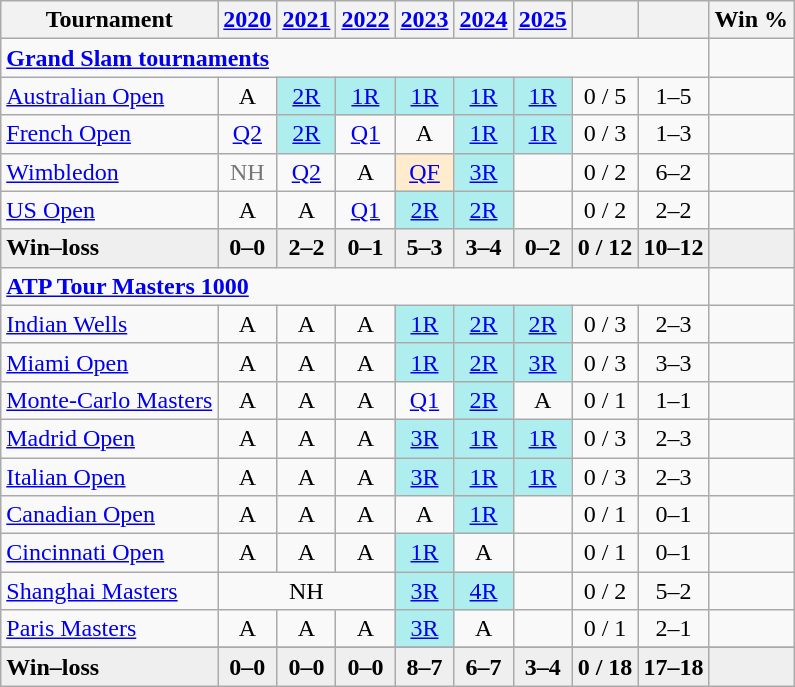<table class=wikitable style=text-align:center>
<tr>
<th>Tournament</th>
<th><a href='#'>2020</a></th>
<th><a href='#'>2021</a></th>
<th><a href='#'>2022</a></th>
<th><a href='#'>2023</a></th>
<th><a href='#'>2024</a></th>
<th><a href='#'>2025</a></th>
<th></th>
<th></th>
<th>Win %</th>
</tr>
<tr>
<td colspan=9 align="left"><strong><a href='#'>Grand Slam tournaments</a></strong></td>
</tr>
<tr>
<td align=left><a href='#'>Australian Open</a></td>
<td>A</td>
<td bgcolor=afeeee><a href='#'>2R</a></td>
<td bgcolor=afeeee><a href='#'>1R</a></td>
<td bgcolor=afeeee><a href='#'>1R</a></td>
<td bgcolor=afeeee><a href='#'>1R</a></td>
<td bgcolor=afeeee><a href='#'>1R</a></td>
<td>0 / 5</td>
<td>1–5</td>
<td></td>
</tr>
<tr>
<td align=left><a href='#'>French Open</a></td>
<td><a href='#'>Q2</a></td>
<td bgcolor=afeeee><a href='#'>2R</a></td>
<td><a href='#'>Q1</a></td>
<td>A</td>
<td bgcolor=afeeee><a href='#'>1R</a></td>
<td bgcolor=afeeee><a href='#'>1R</a></td>
<td>0 / 3</td>
<td>1–3</td>
<td></td>
</tr>
<tr>
<td align=left><a href='#'>Wimbledon</a></td>
<td style=color:#767676>NH</td>
<td><a href='#'>Q2</a></td>
<td>A</td>
<td bgcolor=ffebcd><a href='#'>QF</a></td>
<td bgcolor=afeeee><a href='#'>3R</a></td>
<td></td>
<td>0 / 2</td>
<td>6–2</td>
<td></td>
</tr>
<tr>
<td align=left><a href='#'>US Open</a></td>
<td>A</td>
<td>A</td>
<td><a href='#'>Q1</a></td>
<td bgcolor=afeeee><a href='#'>2R</a></td>
<td bgcolor=afeeee><a href='#'>2R</a></td>
<td></td>
<td>0 / 2</td>
<td>2–2</td>
<td></td>
</tr>
<tr style=background:#efefef;font-weight:bold>
<td align=left>Win–loss</td>
<td>0–0</td>
<td>2–2</td>
<td>0–1</td>
<td>5–3</td>
<td>3–4</td>
<td>0–2</td>
<td>0 / 12</td>
<td>10–12</td>
<td></td>
</tr>
<tr>
<td colspan=9 align=left><strong><a href='#'>ATP Tour Masters 1000</a></strong></td>
</tr>
<tr>
<td align=left><a href='#'>Indian Wells</a></td>
<td>A</td>
<td>A</td>
<td>A</td>
<td bgcolor=afeeee><a href='#'>1R</a></td>
<td bgcolor=afeeee><a href='#'>2R</a></td>
<td bgcolor=afeeee><a href='#'>2R</a></td>
<td>0 / 3</td>
<td>2–3</td>
<td></td>
</tr>
<tr>
<td align=left><a href='#'>Miami Open</a></td>
<td>A</td>
<td>A</td>
<td>A</td>
<td bgcolor=afeeee><a href='#'>1R</a></td>
<td bgcolor=afeeee><a href='#'>2R</a></td>
<td bgcolor=afeeee><a href='#'>3R</a></td>
<td>0 / 3</td>
<td>3–3</td>
<td></td>
</tr>
<tr>
<td align=left><a href='#'>Monte-Carlo Masters</a></td>
<td>A</td>
<td>A</td>
<td>A</td>
<td><a href='#'>Q1</a></td>
<td bgcolor=afeeee><a href='#'>2R</a></td>
<td>A</td>
<td>0 / 1</td>
<td>1–1</td>
<td></td>
</tr>
<tr>
<td align=left><a href='#'>Madrid Open</a></td>
<td>A</td>
<td>A</td>
<td>A</td>
<td bgcolor=afeeee><a href='#'>3R</a></td>
<td bgcolor=afeeee><a href='#'>1R</a></td>
<td bgcolor=afeeee><a href='#'>1R</a></td>
<td>0 / 3</td>
<td>2–3</td>
<td></td>
</tr>
<tr>
<td align=left><a href='#'>Italian Open</a></td>
<td>A</td>
<td>A</td>
<td>A</td>
<td bgcolor=afeeee><a href='#'>3R</a></td>
<td bgcolor=afeeee><a href='#'>1R</a></td>
<td bgcolor=afeeee><a href='#'>1R</a></td>
<td>0 / 3</td>
<td>2–3</td>
<td></td>
</tr>
<tr>
<td align=left><a href='#'>Canadian Open</a></td>
<td>A</td>
<td>A</td>
<td>A</td>
<td>A</td>
<td bgcolor=afeeee><a href='#'>1R</a></td>
<td></td>
<td>0 / 1</td>
<td>0–1</td>
<td></td>
</tr>
<tr>
<td align=left><a href='#'>Cincinnati Open</a></td>
<td>A</td>
<td>A</td>
<td>A</td>
<td bgcolor=afeeee><a href='#'>1R</a></td>
<td>A</td>
<td></td>
<td>0 / 1</td>
<td>0–1</td>
<td></td>
</tr>
<tr>
<td align=left><a href='#'>Shanghai Masters</a></td>
<td colspan=3>NH</td>
<td bgcolor=afeeee><a href='#'>3R</a></td>
<td bgcolor=afeeee><a href='#'>4R</a></td>
<td></td>
<td>0 / 2</td>
<td>5–2</td>
<td></td>
</tr>
<tr>
<td align=left><a href='#'>Paris Masters</a></td>
<td>A</td>
<td>A</td>
<td>A</td>
<td bgcolor=afeeee><a href='#'>3R</a></td>
<td>A</td>
<td></td>
<td>0 / 1</td>
<td>2–1</td>
<td></td>
</tr>
<tr>
</tr>
<tr style=background:#efefef;font-weight:bold>
<td align=left>Win–loss</td>
<td>0–0</td>
<td>0–0</td>
<td>0–0</td>
<td>8–7</td>
<td>6–7</td>
<td>3–4</td>
<td>0 / 18</td>
<td>17–18</td>
<td></td>
</tr>
</table>
